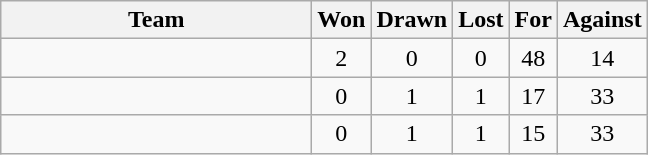<table class="wikitable">
<tr>
<th width="200" bgcolor="#efefef">Team</th>
<th width="20" bgcolor="#efefef">Won</th>
<th width="20" bgcolor="#efefef">Drawn</th>
<th width="20" bgcolor="#efefef">Lost</th>
<th width="20" bgcolor="#efefef">For</th>
<th width="20" bgcolor="#efefef">Against</th>
</tr>
<tr align="center">
<td align="left"></td>
<td>2</td>
<td>0</td>
<td>0</td>
<td>48</td>
<td>14</td>
</tr>
<tr align="center">
<td align="left"></td>
<td>0</td>
<td>1</td>
<td>1</td>
<td>17</td>
<td>33</td>
</tr>
<tr align="center">
<td align="left"></td>
<td>0</td>
<td>1</td>
<td>1</td>
<td>15</td>
<td>33</td>
</tr>
</table>
